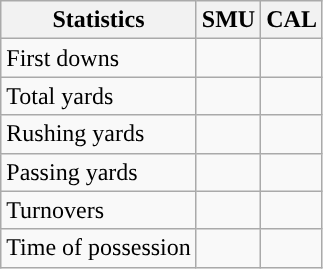<table class="wikitable" style="float:left">
<tr>
<th>Statistics</th>
<th>SMU</th>
<th>CAL</th>
</tr>
<tr>
<td>First downs</td>
<td></td>
<td></td>
</tr>
<tr>
<td>Total yards</td>
<td></td>
<td></td>
</tr>
<tr>
<td>Rushing yards</td>
<td></td>
<td></td>
</tr>
<tr>
<td>Passing yards</td>
<td></td>
<td></td>
</tr>
<tr>
<td>Turnovers</td>
<td></td>
<td></td>
</tr>
<tr>
<td>Time of possession</td>
<td></td>
<td></td>
</tr>
</table>
